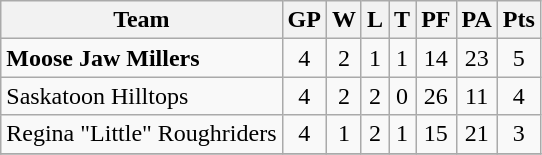<table class="wikitable">
<tr>
<th>Team</th>
<th>GP</th>
<th>W</th>
<th>L</th>
<th>T</th>
<th>PF</th>
<th>PA</th>
<th>Pts</th>
</tr>
<tr align="center">
<td align="left"><strong>Moose Jaw Millers</strong></td>
<td>4</td>
<td>2</td>
<td>1</td>
<td>1</td>
<td>14</td>
<td>23</td>
<td>5</td>
</tr>
<tr align="center">
<td align="left">Saskatoon Hilltops</td>
<td>4</td>
<td>2</td>
<td>2</td>
<td>0</td>
<td>26</td>
<td>11</td>
<td>4</td>
</tr>
<tr align="center">
<td align="left">Regina "Little" Roughriders</td>
<td>4</td>
<td>1</td>
<td>2</td>
<td>1</td>
<td>15</td>
<td>21</td>
<td>3</td>
</tr>
<tr align="center">
</tr>
</table>
